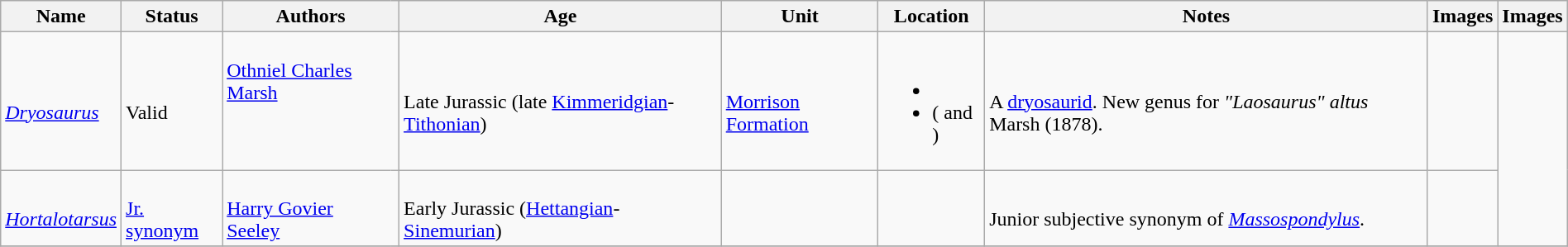<table class="wikitable sortable" align="center" width="100%">
<tr>
<th>Name</th>
<th>Status</th>
<th colspan="2">Authors</th>
<th>Age</th>
<th>Unit</th>
<th>Location</th>
<th>Notes</th>
<th>Images</th>
<th>Images</th>
</tr>
<tr>
<td><br><em><a href='#'>Dryosaurus</a></em></td>
<td><br>Valid</td>
<td style="border-right:0px" valign="top"><br><a href='#'>Othniel Charles Marsh</a></td>
<td style="border-left:0px" valign="top"></td>
<td><br>Late Jurassic (late <a href='#'>Kimmeridgian</a>-<a href='#'>Tithonian</a>)</td>
<td><br><a href='#'>Morrison Formation</a></td>
<td><br><ul><li></li><li> ( and )</li></ul></td>
<td><br>A <a href='#'>dryosaurid</a>. New genus for <em>"Laosaurus" altus</em> Marsh (1878).</td>
<td></td>
<td rowspan="2"></td>
</tr>
<tr>
<td><br><em><a href='#'>Hortalotarsus</a></em></td>
<td><br><a href='#'>Jr. synonym</a></td>
<td style="border-right:0px" valign="top"><br><a href='#'>Harry Govier Seeley</a></td>
<td style="border-left:0px" valign="top"></td>
<td><br>Early Jurassic (<a href='#'>Hettangian</a>-<a href='#'>Sinemurian</a>)</td>
<td></td>
<td></td>
<td><br>Junior subjective synonym of <em><a href='#'>Massospondylus</a></em>.</td>
<td></td>
</tr>
<tr>
</tr>
</table>
